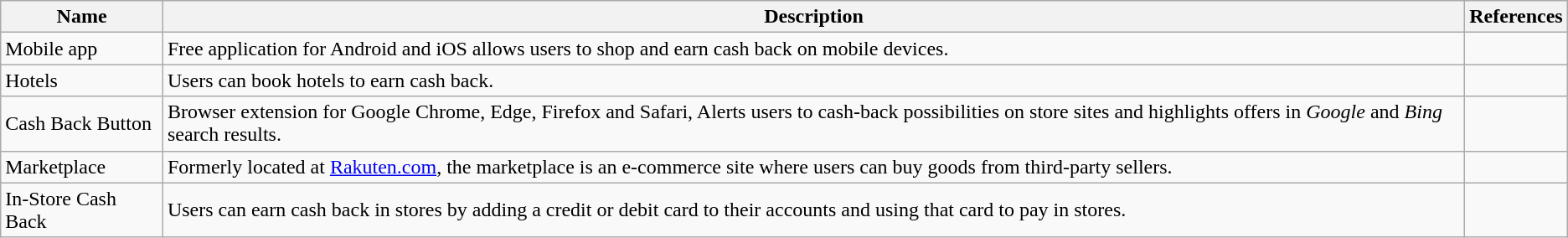<table class="wikitable">
<tr>
<th>Name</th>
<th>Description</th>
<th>References</th>
</tr>
<tr>
<td>Mobile app</td>
<td>Free application for Android and iOS allows users to shop and earn cash back on mobile devices.</td>
<td></td>
</tr>
<tr>
<td>Hotels</td>
<td>Users can book hotels to earn cash back.</td>
<td></td>
</tr>
<tr>
<td>Cash Back Button</td>
<td>Browser extension for Google Chrome, Edge, Firefox and Safari, Alerts users to cash-back possibilities on store sites and highlights offers in <em>Google</em> and <em>Bing</em> search results.</td>
<td></td>
</tr>
<tr>
<td>Marketplace</td>
<td>Formerly located at <a href='#'>Rakuten.com</a>, the marketplace is an e-commerce site where users can buy goods from third-party sellers.</td>
<td></td>
</tr>
<tr>
<td>In-Store Cash Back</td>
<td>Users can earn cash back in stores by adding a credit or debit card to their accounts and using that card to pay in stores.</td>
<td></td>
</tr>
</table>
